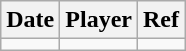<table class="wikitable">
<tr>
<th>Date</th>
<th>Player</th>
<th>Ref</th>
</tr>
<tr>
<td></td>
<td></td>
<td></td>
</tr>
</table>
